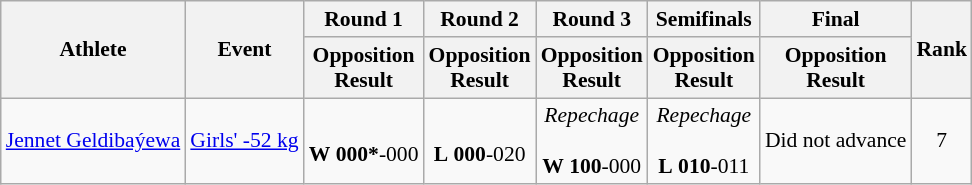<table class="wikitable" border="1" style="font-size:90%">
<tr>
<th rowspan=2>Athlete</th>
<th rowspan=2>Event</th>
<th>Round 1</th>
<th>Round 2</th>
<th>Round 3</th>
<th>Semifinals</th>
<th>Final</th>
<th rowspan=2>Rank</th>
</tr>
<tr>
<th>Opposition<br>Result</th>
<th>Opposition<br>Result</th>
<th>Opposition<br>Result</th>
<th>Opposition<br>Result</th>
<th>Opposition<br>Result</th>
</tr>
<tr>
<td><a href='#'>Jennet Geldibaýewa</a></td>
<td><a href='#'>Girls' -52 kg</a></td>
<td align=center> <br> <strong>W</strong> <strong>000*</strong>-000</td>
<td align=center> <br> <strong>L</strong> <strong>000</strong>-020</td>
<td align=center><em>Repechage</em><br> <br> <strong>W</strong> <strong>100</strong>-000</td>
<td align=center><em>Repechage</em><br> <br> <strong>L</strong> <strong>010</strong>-011</td>
<td align=center>Did not advance</td>
<td align=center>7</td>
</tr>
</table>
